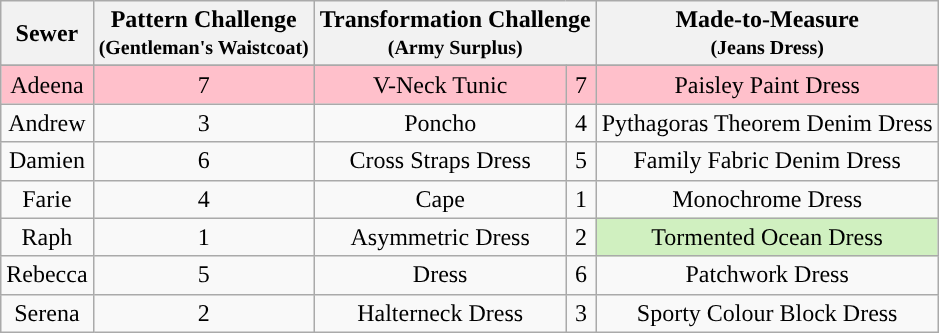<table class="wikitable" style="text-align:center;">
<tr>
<th>Sewer</th>
<th>Pattern Challenge<br><small>(Gentleman's Waistcoat)</small></th>
<th colspan="2">Transformation Challenge<br><small>(Army Surplus)</small></th>
<th>Made-to-Measure<br><small>(Jeans Dress)</small></th>
</tr>
<tr>
</tr>
<tr>
</tr>
<tr style="background:pink">
<td>Adeena</td>
<td>7</td>
<td>V-Neck Tunic</td>
<td>7</td>
<td>Paisley Paint Dress</td>
</tr>
<tr>
<td>Andrew</td>
<td>3</td>
<td>Poncho</td>
<td>4</td>
<td>Pythagoras Theorem Denim Dress</td>
</tr>
<tr>
<td>Damien</td>
<td>6</td>
<td>Cross Straps Dress</td>
<td>5</td>
<td>Family Fabric Denim Dress</td>
</tr>
<tr>
<td>Farie</td>
<td>4</td>
<td>Cape</td>
<td>1</td>
<td>Monochrome Dress</td>
</tr>
<tr>
<td>Raph</td>
<td>1</td>
<td>Asymmetric Dress</td>
<td>2</td>
<td style="background:#d0f0c0">Tormented Ocean Dress</td>
</tr>
<tr>
<td>Rebecca</td>
<td>5</td>
<td>Dress</td>
<td>6</td>
<td>Patchwork Dress</td>
</tr>
<tr>
<td>Serena</td>
<td>2</td>
<td>Halterneck Dress</td>
<td>3</td>
<td>Sporty Colour Block Dress</td>
</tr>
</table>
